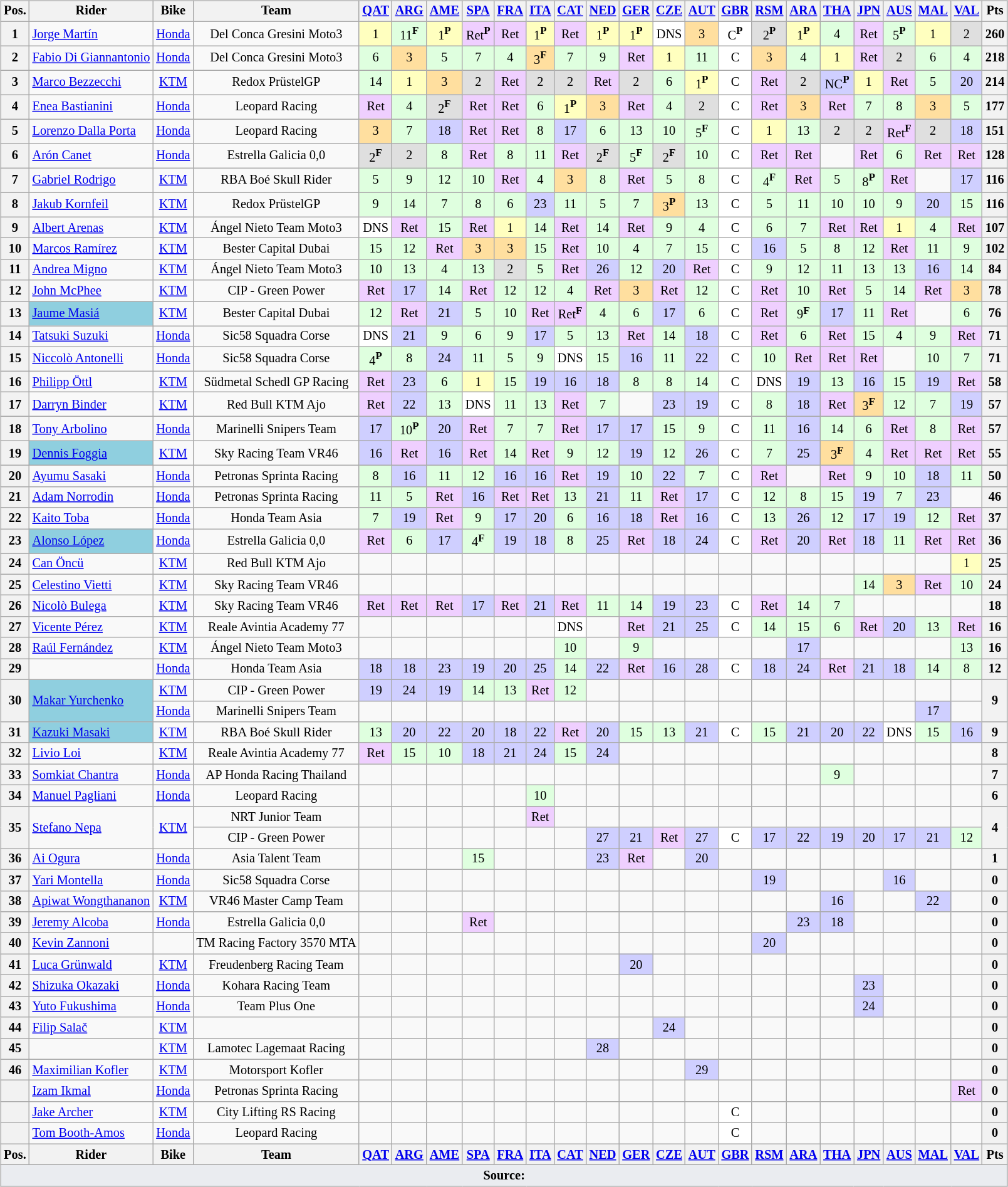<table>
<tr>
<td><br><table class="wikitable" style="font-size: 85%; text-align:center">
<tr valign="top">
<th valign="middle">Pos.</th>
<th valign="middle">Rider</th>
<th valign="middle">Bike</th>
<th valign="middle">Team</th>
<th><a href='#'>QAT</a><br></th>
<th><a href='#'>ARG</a><br></th>
<th><a href='#'>AME</a><br></th>
<th><a href='#'>SPA</a><br></th>
<th><a href='#'>FRA</a><br></th>
<th><a href='#'>ITA</a><br></th>
<th><a href='#'>CAT</a><br></th>
<th><a href='#'>NED</a><br></th>
<th><a href='#'>GER</a><br></th>
<th><a href='#'>CZE</a><br></th>
<th><a href='#'>AUT</a><br></th>
<th><a href='#'>GBR</a><br></th>
<th><a href='#'>RSM</a><br></th>
<th><a href='#'>ARA</a><br></th>
<th><a href='#'>THA</a><br></th>
<th><a href='#'>JPN</a><br></th>
<th><a href='#'>AUS</a><br></th>
<th><a href='#'>MAL</a><br></th>
<th><a href='#'>VAL</a><br></th>
<th valign="middle">Pts</th>
</tr>
<tr>
<th>1</th>
<td align="left"> <a href='#'>Jorge Martín</a></td>
<td><a href='#'>Honda</a></td>
<td>Del Conca Gresini Moto3</td>
<td style="background:#ffffbf;">1</td>
<td style="background:#dfffdf;">11<strong><sup>F</sup></strong></td>
<td style="background:#ffffbf;">1<strong><sup>P</sup></strong></td>
<td style="background:#efcfff;">Ret<strong><sup>P</sup></strong></td>
<td style="background:#efcfff;">Ret</td>
<td style="background:#ffffbf;">1<strong><sup>P</sup></strong></td>
<td style="background:#efcfff;">Ret</td>
<td style="background:#ffffbf;">1<strong><sup>P</sup></strong></td>
<td style="background:#ffffbf;">1<strong><sup>P</sup></strong></td>
<td style="background:#ffffff;">DNS</td>
<td style="background:#ffdf9f;">3</td>
<td style="background:#ffffff;">C<strong><sup>P</sup></strong></td>
<td style="background:#dfdfdf;">2<strong><sup>P</sup></strong></td>
<td style="background:#ffffbf;">1<strong><sup>P</sup></strong></td>
<td style="background:#dfffdf;">4</td>
<td style="background:#efcfff;">Ret</td>
<td style="background:#dfffdf;">5<strong><sup>P</sup></strong></td>
<td style="background:#ffffbf;">1</td>
<td style="background:#dfdfdf;">2</td>
<th>260</th>
</tr>
<tr>
<th>2</th>
<td align="left"> <a href='#'>Fabio Di Giannantonio</a></td>
<td><a href='#'>Honda</a></td>
<td>Del Conca Gresini Moto3</td>
<td style="background:#dfffdf;">6</td>
<td style="background:#ffdf9f;">3</td>
<td style="background:#dfffdf;">5</td>
<td style="background:#dfffdf;">7</td>
<td style="background:#dfffdf;">4</td>
<td style="background:#ffdf9f;">3<strong><sup>F</sup></strong></td>
<td style="background:#dfffdf;">7</td>
<td style="background:#dfffdf;">9</td>
<td style="background:#efcfff;">Ret</td>
<td style="background:#ffffbf;">1</td>
<td style="background:#dfffdf;">11</td>
<td style="background:#ffffff;">C</td>
<td style="background:#ffdf9f;">3</td>
<td style="background:#dfffdf;">4</td>
<td style="background:#ffffbf;">1</td>
<td style="background:#efcfff;">Ret</td>
<td style="background:#dfdfdf;">2</td>
<td style="background:#dfffdf;">6</td>
<td style="background:#dfffdf;">4</td>
<th>218</th>
</tr>
<tr>
<th>3</th>
<td align="left"> <a href='#'>Marco Bezzecchi</a></td>
<td><a href='#'>KTM</a></td>
<td>Redox PrüstelGP</td>
<td style="background:#dfffdf;">14</td>
<td style="background:#ffffbf;">1</td>
<td style="background:#ffdf9f;">3</td>
<td style="background:#dfdfdf;">2</td>
<td style="background:#efcfff;">Ret</td>
<td style="background:#dfdfdf;">2</td>
<td style="background:#dfdfdf;">2</td>
<td style="background:#efcfff;">Ret</td>
<td style="background:#dfdfdf;">2</td>
<td style="background:#dfffdf;">6</td>
<td style="background:#ffffbf;">1<strong><sup>P</sup></strong></td>
<td style="background:#ffffff;">C</td>
<td style="background:#efcfff;">Ret</td>
<td style="background:#dfdfdf;">2</td>
<td style="background:#cfcfff;">NC<strong><sup>P</sup></strong></td>
<td style="background:#ffffbf;">1</td>
<td style="background:#efcfff;">Ret</td>
<td style="background:#dfffdf;">5</td>
<td style="background:#cfcfff;">20</td>
<th>214</th>
</tr>
<tr>
<th>4</th>
<td align="left"> <a href='#'>Enea Bastianini</a></td>
<td><a href='#'>Honda</a></td>
<td>Leopard Racing</td>
<td style="background:#efcfff;">Ret</td>
<td style="background:#dfffdf;">4</td>
<td style="background:#dfdfdf;">2<strong><sup>F</sup></strong></td>
<td style="background:#efcfff;">Ret</td>
<td style="background:#efcfff;">Ret</td>
<td style="background:#dfffdf;">6</td>
<td style="background:#ffffbf;">1<strong><sup>P</sup></strong></td>
<td style="background:#ffdf9f;">3</td>
<td style="background:#efcfff;">Ret</td>
<td style="background:#dfffdf;">4</td>
<td style="background:#dfdfdf;">2</td>
<td style="background:#ffffff;">C</td>
<td style="background:#efcfff;">Ret</td>
<td style="background:#ffdf9f;">3</td>
<td style="background:#efcfff;">Ret</td>
<td style="background:#dfffdf;">7</td>
<td style="background:#dfffdf;">8</td>
<td style="background:#ffdf9f;">3</td>
<td style="background:#dfffdf;">5</td>
<th>177</th>
</tr>
<tr>
<th>5</th>
<td align="left"> <a href='#'>Lorenzo Dalla Porta</a></td>
<td><a href='#'>Honda</a></td>
<td>Leopard Racing</td>
<td style="background:#ffdf9f;">3</td>
<td style="background:#dfffdf;">7</td>
<td style="background:#cfcfff;">18</td>
<td style="background:#efcfff;">Ret</td>
<td style="background:#efcfff;">Ret</td>
<td style="background:#dfffdf;">8</td>
<td style="background:#cfcfff;">17</td>
<td style="background:#dfffdf;">6</td>
<td style="background:#dfffdf;">13</td>
<td style="background:#dfffdf;">10</td>
<td style="background:#dfffdf;">5<strong><sup>F</sup></strong></td>
<td style="background:#ffffff;">C</td>
<td style="background:#ffffbf;">1</td>
<td style="background:#dfffdf;">13</td>
<td style="background:#dfdfdf;">2</td>
<td style="background:#dfdfdf;">2</td>
<td style="background:#efcfff;">Ret<strong><sup>F</sup></strong></td>
<td style="background:#dfdfdf;">2</td>
<td style="background:#cfcfff;">18</td>
<th>151</th>
</tr>
<tr>
<th>6</th>
<td align="left"> <a href='#'>Arón Canet</a></td>
<td><a href='#'>Honda</a></td>
<td>Estrella Galicia 0,0</td>
<td style="background:#dfdfdf;">2<strong><sup>F</sup></strong></td>
<td style="background:#dfdfdf;">2</td>
<td style="background:#dfffdf;">8</td>
<td style="background:#efcfff;">Ret</td>
<td style="background:#dfffdf;">8</td>
<td style="background:#dfffdf;">11</td>
<td style="background:#efcfff;">Ret</td>
<td style="background:#dfdfdf;">2<strong><sup>F</sup></strong></td>
<td style="background:#dfffdf;">5<strong><sup>F</sup></strong></td>
<td style="background:#dfdfdf;">2<strong><sup>F</sup></strong></td>
<td style="background:#dfffdf;">10</td>
<td style="background:#ffffff;">C</td>
<td style="background:#efcfff;">Ret</td>
<td style="background:#efcfff;">Ret</td>
<td></td>
<td style="background:#efcfff;">Ret</td>
<td style="background:#dfffdf;">6</td>
<td style="background:#efcfff;">Ret</td>
<td style="background:#efcfff;">Ret</td>
<th>128</th>
</tr>
<tr>
<th>7</th>
<td align="left"> <a href='#'>Gabriel Rodrigo</a></td>
<td><a href='#'>KTM</a></td>
<td>RBA Boé Skull Rider</td>
<td style="background:#dfffdf;">5</td>
<td style="background:#dfffdf;">9</td>
<td style="background:#dfffdf;">12</td>
<td style="background:#dfffdf;">10</td>
<td style="background:#efcfff;">Ret</td>
<td style="background:#dfffdf;">4</td>
<td style="background:#ffdf9f;">3</td>
<td style="background:#dfffdf;">8</td>
<td style="background:#efcfff;">Ret</td>
<td style="background:#dfffdf;">5</td>
<td style="background:#dfffdf;">8</td>
<td style="background:#ffffff;">C</td>
<td style="background:#dfffdf;">4<strong><sup>F</sup></strong></td>
<td style="background:#efcfff;">Ret</td>
<td style="background:#dfffdf;">5</td>
<td style="background:#dfffdf;">8<strong><sup>P</sup></strong></td>
<td style="background:#efcfff;">Ret</td>
<td></td>
<td style="background:#cfcfff;">17</td>
<th>116</th>
</tr>
<tr>
<th>8</th>
<td align="left"> <a href='#'>Jakub Kornfeil</a></td>
<td><a href='#'>KTM</a></td>
<td>Redox PrüstelGP</td>
<td style="background:#dfffdf;">9</td>
<td style="background:#dfffdf;">14</td>
<td style="background:#dfffdf;">7</td>
<td style="background:#dfffdf;">8</td>
<td style="background:#dfffdf;">6</td>
<td style="background:#cfcfff;">23</td>
<td style="background:#dfffdf;">11</td>
<td style="background:#dfffdf;">5</td>
<td style="background:#dfffdf;">7</td>
<td style="background:#ffdf9f;">3<strong><sup>P</sup></strong></td>
<td style="background:#dfffdf;">13</td>
<td style="background:#ffffff;">C</td>
<td style="background:#dfffdf;">5</td>
<td style="background:#dfffdf;">11</td>
<td style="background:#dfffdf;">10</td>
<td style="background:#dfffdf;">10</td>
<td style="background:#dfffdf;">9</td>
<td style="background:#cfcfff;">20</td>
<td style="background:#dfffdf;">15</td>
<th>116</th>
</tr>
<tr>
<th>9</th>
<td align="left"> <a href='#'>Albert Arenas</a></td>
<td><a href='#'>KTM</a></td>
<td>Ángel Nieto Team Moto3</td>
<td style="background:#ffffff;">DNS</td>
<td style="background:#efcfff;">Ret</td>
<td style="background:#dfffdf;">15</td>
<td style="background:#efcfff;">Ret</td>
<td style="background:#ffffbf;">1</td>
<td style="background:#dfffdf;">14</td>
<td style="background:#efcfff;">Ret</td>
<td style="background:#dfffdf;">14</td>
<td style="background:#efcfff;">Ret</td>
<td style="background:#dfffdf;">9</td>
<td style="background:#dfffdf;">4</td>
<td style="background:#ffffff;">C</td>
<td style="background:#dfffdf;">6</td>
<td style="background:#dfffdf;">7</td>
<td style="background:#efcfff;">Ret</td>
<td style="background:#efcfff;">Ret</td>
<td style="background:#ffffbf;">1</td>
<td style="background:#dfffdf;">4</td>
<td style="background:#efcfff;">Ret</td>
<th>107</th>
</tr>
<tr>
<th>10</th>
<td align="left"> <a href='#'>Marcos Ramírez</a></td>
<td><a href='#'>KTM</a></td>
<td>Bester Capital Dubai</td>
<td style="background:#dfffdf;">15</td>
<td style="background:#dfffdf;">12</td>
<td style="background:#efcfff;">Ret</td>
<td style="background:#ffdf9f;">3</td>
<td style="background:#ffdf9f;">3</td>
<td style="background:#dfffdf;">15</td>
<td style="background:#efcfff;">Ret</td>
<td style="background:#dfffdf;">10</td>
<td style="background:#dfffdf;">4</td>
<td style="background:#dfffdf;">7</td>
<td style="background:#dfffdf;">15</td>
<td style="background:#ffffff;">C</td>
<td style="background:#cfcfff;">16</td>
<td style="background:#dfffdf;">5</td>
<td style="background:#dfffdf;">8</td>
<td style="background:#dfffdf;">12</td>
<td style="background:#efcfff;">Ret</td>
<td style="background:#dfffdf;">11</td>
<td style="background:#dfffdf;">9</td>
<th>102</th>
</tr>
<tr>
<th>11</th>
<td align="left"> <a href='#'>Andrea Migno</a></td>
<td><a href='#'>KTM</a></td>
<td>Ángel Nieto Team Moto3</td>
<td style="background:#dfffdf;">10</td>
<td style="background:#dfffdf;">13</td>
<td style="background:#dfffdf;">4</td>
<td style="background:#dfffdf;">13</td>
<td style="background:#dfdfdf;">2</td>
<td style="background:#dfffdf;">5</td>
<td style="background:#efcfff;">Ret</td>
<td style="background:#cfcfff;">26</td>
<td style="background:#dfffdf;">12</td>
<td style="background:#cfcfff;">20</td>
<td style="background:#efcfff;">Ret</td>
<td style="background:#ffffff;">C</td>
<td style="background:#dfffdf;">9</td>
<td style="background:#dfffdf;">12</td>
<td style="background:#dfffdf;">11</td>
<td style="background:#dfffdf;">13</td>
<td style="background:#dfffdf;">13</td>
<td style="background:#cfcfff;">16</td>
<td style="background:#dfffdf;">14</td>
<th>84</th>
</tr>
<tr>
<th>12</th>
<td align="left"> <a href='#'>John McPhee</a></td>
<td><a href='#'>KTM</a></td>
<td>CIP - Green Power</td>
<td style="background:#efcfff;">Ret</td>
<td style="background:#cfcfff;">17</td>
<td style="background:#dfffdf;">14</td>
<td style="background:#efcfff;">Ret</td>
<td style="background:#dfffdf;">12</td>
<td style="background:#dfffdf;">12</td>
<td style="background:#dfffdf;">4</td>
<td style="background:#efcfff;">Ret</td>
<td style="background:#ffdf9f;">3</td>
<td style="background:#efcfff;">Ret</td>
<td style="background:#dfffdf;">12</td>
<td style="background:#ffffff;">C</td>
<td style="background:#efcfff;">Ret</td>
<td style="background:#dfffdf;">10</td>
<td style="background:#efcfff;">Ret</td>
<td style="background:#dfffdf;">5</td>
<td style="background:#dfffdf;">14</td>
<td style="background:#efcfff;">Ret</td>
<td style="background:#ffdf9f;">3</td>
<th>78</th>
</tr>
<tr>
<th>13</th>
<td style="background:#8fcfdf;" align="left"> <a href='#'>Jaume Masiá</a></td>
<td><a href='#'>KTM</a></td>
<td>Bester Capital Dubai</td>
<td style="background:#dfffdf;">12</td>
<td style="background:#efcfff;">Ret</td>
<td style="background:#cfcfff;">21</td>
<td style="background:#dfffdf;">5</td>
<td style="background:#dfffdf;">10</td>
<td style="background:#efcfff;">Ret</td>
<td style="background:#efcfff;">Ret<strong><sup>F</sup></strong></td>
<td style="background:#dfffdf;">4</td>
<td style="background:#dfffdf;">6</td>
<td style="background:#cfcfff;">17</td>
<td style="background:#dfffdf;">6</td>
<td style="background:#ffffff;">C</td>
<td style="background:#efcfff;">Ret</td>
<td style="background:#dfffdf;">9<strong><sup>F</sup></strong></td>
<td style="background:#cfcfff;">17</td>
<td style="background:#dfffdf;">11</td>
<td style="background:#efcfff;">Ret</td>
<td></td>
<td style="background:#dfffdf;">6</td>
<th>76</th>
</tr>
<tr>
<th>14</th>
<td align="left"> <a href='#'>Tatsuki Suzuki</a></td>
<td><a href='#'>Honda</a></td>
<td>Sic58 Squadra Corse</td>
<td style="background:#ffffff;">DNS</td>
<td style="background:#cfcfff;">21</td>
<td style="background:#dfffdf;">9</td>
<td style="background:#dfffdf;">6</td>
<td style="background:#dfffdf;">9</td>
<td style="background:#cfcfff;">17</td>
<td style="background:#dfffdf;">5</td>
<td style="background:#dfffdf;">13</td>
<td style="background:#efcfff;">Ret</td>
<td style="background:#dfffdf;">14</td>
<td style="background:#cfcfff;">18</td>
<td style="background:#ffffff;">C</td>
<td style="background:#efcfff;">Ret</td>
<td style="background:#dfffdf;">6</td>
<td style="background:#efcfff;">Ret</td>
<td style="background:#dfffdf;">15</td>
<td style="background:#dfffdf;">4</td>
<td style="background:#dfffdf;">9</td>
<td style="background:#efcfff;">Ret</td>
<th>71</th>
</tr>
<tr>
<th>15</th>
<td align="left"> <a href='#'>Niccolò Antonelli</a></td>
<td><a href='#'>Honda</a></td>
<td>Sic58 Squadra Corse</td>
<td style="background:#dfffdf;">4<strong><sup>P</sup></strong></td>
<td style="background:#dfffdf;">8</td>
<td style="background:#cfcfff;">24</td>
<td style="background:#dfffdf;">11</td>
<td style="background:#dfffdf;">5</td>
<td style="background:#dfffdf;">9</td>
<td style="background:#ffffff;">DNS</td>
<td style="background:#dfffdf;">15</td>
<td style="background:#cfcfff;">16</td>
<td style="background:#dfffdf;">11</td>
<td style="background:#cfcfff;">22</td>
<td style="background:#ffffff;">C</td>
<td style="background:#dfffdf;">10</td>
<td style="background:#efcfff;">Ret</td>
<td style="background:#efcfff;">Ret</td>
<td style="background:#efcfff;">Ret</td>
<td></td>
<td style="background:#dfffdf;">10</td>
<td style="background:#dfffdf;">7</td>
<th>71</th>
</tr>
<tr>
<th>16</th>
<td align="left"> <a href='#'>Philipp Öttl</a></td>
<td><a href='#'>KTM</a></td>
<td>Südmetal Schedl GP Racing</td>
<td style="background:#efcfff;">Ret</td>
<td style="background:#cfcfff;">23</td>
<td style="background:#dfffdf;">6</td>
<td style="background:#ffffbf;">1</td>
<td style="background:#dfffdf;">15</td>
<td style="background:#cfcfff;">19</td>
<td style="background:#cfcfff;">16</td>
<td style="background:#cfcfff;">18</td>
<td style="background:#dfffdf;">8</td>
<td style="background:#dfffdf;">8</td>
<td style="background:#dfffdf;">14</td>
<td style="background:#ffffff;">C</td>
<td style="background:#ffffff;">DNS</td>
<td style="background:#cfcfff;">19</td>
<td style="background:#dfffdf;">13</td>
<td style="background:#cfcfff;">16</td>
<td style="background:#dfffdf;">15</td>
<td style="background:#cfcfff;">19</td>
<td style="background:#efcfff;">Ret</td>
<th>58</th>
</tr>
<tr>
<th>17</th>
<td align="left"> <a href='#'>Darryn Binder</a></td>
<td><a href='#'>KTM</a></td>
<td>Red Bull KTM Ajo</td>
<td style="background:#efcfff;">Ret</td>
<td style="background:#cfcfff;">22</td>
<td style="background:#dfffdf;">13</td>
<td style="background:#ffffff;">DNS</td>
<td style="background:#dfffdf;">11</td>
<td style="background:#dfffdf;">13</td>
<td style="background:#efcfff;">Ret</td>
<td style="background:#dfffdf;">7</td>
<td></td>
<td style="background:#cfcfff;">23</td>
<td style="background:#cfcfff;">19</td>
<td style="background:#ffffff;">C</td>
<td style="background:#dfffdf;">8</td>
<td style="background:#cfcfff;">18</td>
<td style="background:#efcfff;">Ret</td>
<td style="background:#ffdf9f;">3<strong><sup>F</sup></strong></td>
<td style="background:#dfffdf;">12</td>
<td style="background:#dfffdf;">7</td>
<td style="background:#cfcfff;">19</td>
<th>57</th>
</tr>
<tr>
<th>18</th>
<td align="left"> <a href='#'>Tony Arbolino</a></td>
<td><a href='#'>Honda</a></td>
<td>Marinelli Snipers Team</td>
<td style="background:#cfcfff;">17</td>
<td style="background:#dfffdf;">10<strong><sup>P</sup></strong></td>
<td style="background:#cfcfff;">20</td>
<td style="background:#efcfff;">Ret</td>
<td style="background:#dfffdf;">7</td>
<td style="background:#dfffdf;">7</td>
<td style="background:#efcfff;">Ret</td>
<td style="background:#cfcfff;">17</td>
<td style="background:#cfcfff;">17</td>
<td style="background:#dfffdf;">15</td>
<td style="background:#dfffdf;">9</td>
<td style="background:#ffffff;">C</td>
<td style="background:#dfffdf;">11</td>
<td style="background:#cfcfff;">16</td>
<td style="background:#dfffdf;">14</td>
<td style="background:#dfffdf;">6</td>
<td style="background:#efcfff;">Ret</td>
<td style="background:#dfffdf;">8</td>
<td style="background:#efcfff;">Ret</td>
<th>57</th>
</tr>
<tr>
<th>19</th>
<td style="background:#8fcfdf;" align="left"> <a href='#'>Dennis Foggia</a></td>
<td><a href='#'>KTM</a></td>
<td>Sky Racing Team VR46</td>
<td style="background:#cfcfff;">16</td>
<td style="background:#efcfff;">Ret</td>
<td style="background:#cfcfff;">16</td>
<td style="background:#efcfff;">Ret</td>
<td style="background:#dfffdf;">14</td>
<td style="background:#efcfff;">Ret</td>
<td style="background:#dfffdf;">9</td>
<td style="background:#dfffdf;">12</td>
<td style="background:#cfcfff;">19</td>
<td style="background:#dfffdf;">12</td>
<td style="background:#cfcfff;">26</td>
<td style="background:#ffffff;">C</td>
<td style="background:#dfffdf;">7</td>
<td style="background:#cfcfff;">25</td>
<td style="background:#ffdf9f;">3<strong><sup>F</sup></strong></td>
<td style="background:#dfffdf;">4</td>
<td style="background:#efcfff;">Ret</td>
<td style="background:#efcfff;">Ret</td>
<td style="background:#efcfff;">Ret</td>
<th>55</th>
</tr>
<tr>
<th>20</th>
<td align="left"> <a href='#'>Ayumu Sasaki</a></td>
<td><a href='#'>Honda</a></td>
<td>Petronas Sprinta Racing</td>
<td style="background:#dfffdf;">8</td>
<td style="background:#cfcfff;">16</td>
<td style="background:#dfffdf;">11</td>
<td style="background:#dfffdf;">12</td>
<td style="background:#cfcfff;">16</td>
<td style="background:#cfcfff;">16</td>
<td style="background:#efcfff;">Ret</td>
<td style="background:#cfcfff;">19</td>
<td style="background:#dfffdf;">10</td>
<td style="background:#cfcfff;">22</td>
<td style="background:#dfffdf;">7</td>
<td style="background:#ffffff;">C</td>
<td style="background:#efcfff;">Ret</td>
<td></td>
<td style="background:#efcfff;">Ret</td>
<td style="background:#dfffdf;">9</td>
<td style="background:#dfffdf;">10</td>
<td style="background:#cfcfff;">18</td>
<td style="background:#dfffdf;">11</td>
<th>50</th>
</tr>
<tr>
<th>21</th>
<td align="left"> <a href='#'>Adam Norrodin</a></td>
<td><a href='#'>Honda</a></td>
<td>Petronas Sprinta Racing</td>
<td style="background:#dfffdf;">11</td>
<td style="background:#dfffdf;">5</td>
<td style="background:#efcfff;">Ret</td>
<td style="background:#cfcfff;">16</td>
<td style="background:#efcfff;">Ret</td>
<td style="background:#efcfff;">Ret</td>
<td style="background:#dfffdf;">13</td>
<td style="background:#cfcfff;">21</td>
<td style="background:#dfffdf;">11</td>
<td style="background:#efcfff;">Ret</td>
<td style="background:#cfcfff;">17</td>
<td style="background:#ffffff;">C</td>
<td style="background:#dfffdf;">12</td>
<td style="background:#dfffdf;">8</td>
<td style="background:#dfffdf;">15</td>
<td style="background:#cfcfff;">19</td>
<td style="background:#dfffdf;">7</td>
<td style="background:#cfcfff;">23</td>
<td></td>
<th>46</th>
</tr>
<tr>
<th>22</th>
<td align="left"> <a href='#'>Kaito Toba</a></td>
<td><a href='#'>Honda</a></td>
<td>Honda Team Asia</td>
<td style="background:#dfffdf;">7</td>
<td style="background:#cfcfff;">19</td>
<td style="background:#efcfff;">Ret</td>
<td style="background:#dfffdf;">9</td>
<td style="background:#cfcfff;">17</td>
<td style="background:#cfcfff;">20</td>
<td style="background:#dfffdf;">6</td>
<td style="background:#cfcfff;">16</td>
<td style="background:#cfcfff;">18</td>
<td style="background:#efcfff;">Ret</td>
<td style="background:#cfcfff;">16</td>
<td style="background:#ffffff;">C</td>
<td style="background:#dfffdf;">13</td>
<td style="background:#cfcfff;">26</td>
<td style="background:#dfffdf;">12</td>
<td style="background:#cfcfff;">17</td>
<td style="background:#cfcfff;">19</td>
<td style="background:#dfffdf;">12</td>
<td style="background:#efcfff;">Ret</td>
<th>37</th>
</tr>
<tr>
<th>23</th>
<td style="background:#8fcfdf;" align="left"> <a href='#'>Alonso López</a></td>
<td><a href='#'>Honda</a></td>
<td>Estrella Galicia 0,0</td>
<td style="background:#efcfff;">Ret</td>
<td style="background:#dfffdf;">6</td>
<td style="background:#cfcfff;">17</td>
<td style="background:#dfffdf;">4<strong><sup>F</sup></strong></td>
<td style="background:#cfcfff;">19</td>
<td style="background:#cfcfff;">18</td>
<td style="background:#dfffdf;">8</td>
<td style="background:#cfcfff;">25</td>
<td style="background:#efcfff;">Ret</td>
<td style="background:#cfcfff;">18</td>
<td style="background:#cfcfff;">24</td>
<td style="background:#ffffff;">C</td>
<td style="background:#efcfff;">Ret</td>
<td style="background:#cfcfff;">20</td>
<td style="background:#efcfff;">Ret</td>
<td style="background:#cfcfff;">18</td>
<td style="background:#dfffdf;">11</td>
<td style="background:#efcfff;">Ret</td>
<td style="background:#efcfff;">Ret</td>
<th>36</th>
</tr>
<tr>
<th>24</th>
<td align="left"> <a href='#'>Can Öncü</a></td>
<td><a href='#'>KTM</a></td>
<td>Red Bull KTM Ajo</td>
<td></td>
<td></td>
<td></td>
<td></td>
<td></td>
<td></td>
<td></td>
<td></td>
<td></td>
<td></td>
<td></td>
<td></td>
<td></td>
<td></td>
<td></td>
<td></td>
<td></td>
<td></td>
<td style="background:#ffffbf;">1</td>
<th>25</th>
</tr>
<tr>
<th>25</th>
<td align="left"> <a href='#'>Celestino Vietti</a></td>
<td><a href='#'>KTM</a></td>
<td>Sky Racing Team VR46</td>
<td></td>
<td></td>
<td></td>
<td></td>
<td></td>
<td></td>
<td></td>
<td></td>
<td></td>
<td></td>
<td></td>
<td></td>
<td></td>
<td></td>
<td></td>
<td style="background:#dfffdf;">14</td>
<td style="background:#ffdf9f;">3</td>
<td style="background:#efcfff;">Ret</td>
<td style="background:#dfffdf;">10</td>
<th>24</th>
</tr>
<tr>
<th>26</th>
<td align="left"> <a href='#'>Nicolò Bulega</a></td>
<td><a href='#'>KTM</a></td>
<td>Sky Racing Team VR46</td>
<td style="background:#efcfff;">Ret</td>
<td style="background:#efcfff;">Ret</td>
<td style="background:#efcfff;">Ret</td>
<td style="background:#cfcfff;">17</td>
<td style="background:#efcfff;">Ret</td>
<td style="background:#cfcfff;">21</td>
<td style="background:#efcfff;">Ret</td>
<td style="background:#dfffdf;">11</td>
<td style="background:#dfffdf;">14</td>
<td style="background:#cfcfff;">19</td>
<td style="background:#cfcfff;">23</td>
<td style="background:#ffffff;">C</td>
<td style="background:#efcfff;">Ret</td>
<td style="background:#dfffdf;">14</td>
<td style="background:#dfffdf;">7</td>
<td></td>
<td></td>
<td></td>
<td></td>
<th>18</th>
</tr>
<tr>
<th>27</th>
<td align="left"> <a href='#'>Vicente Pérez</a></td>
<td><a href='#'>KTM</a></td>
<td>Reale Avintia Academy 77</td>
<td></td>
<td></td>
<td></td>
<td></td>
<td></td>
<td></td>
<td style="background:#ffffff;">DNS</td>
<td></td>
<td style="background:#efcfff;">Ret</td>
<td style="background:#cfcfff;">21</td>
<td style="background:#cfcfff;">25</td>
<td style="background:#ffffff;">C</td>
<td style="background:#dfffdf;">14</td>
<td style="background:#dfffdf;">15</td>
<td style="background:#dfffdf;">6</td>
<td style="background:#efcfff;">Ret</td>
<td style="background:#cfcfff;">20</td>
<td style="background:#dfffdf;">13</td>
<td style="background:#efcfff;">Ret</td>
<th>16</th>
</tr>
<tr>
<th>28</th>
<td align="left"> <a href='#'>Raúl Fernández</a></td>
<td><a href='#'>KTM</a></td>
<td>Ángel Nieto Team Moto3</td>
<td></td>
<td></td>
<td></td>
<td></td>
<td></td>
<td></td>
<td style="background:#dfffdf;">10</td>
<td></td>
<td style="background:#dfffdf;">9</td>
<td></td>
<td></td>
<td></td>
<td></td>
<td style="background:#cfcfff;">17</td>
<td></td>
<td></td>
<td></td>
<td></td>
<td style="background:#dfffdf;">13</td>
<th>16</th>
</tr>
<tr>
<th>29</th>
<td align="left"></td>
<td><a href='#'>Honda</a></td>
<td>Honda Team Asia</td>
<td style="background:#cfcfff;">18</td>
<td style="background:#cfcfff;">18</td>
<td style="background:#cfcfff;">23</td>
<td style="background:#cfcfff;">19</td>
<td style="background:#cfcfff;">20</td>
<td style="background:#cfcfff;">25</td>
<td style="background:#dfffdf;">14</td>
<td style="background:#cfcfff;">22</td>
<td style="background:#efcfff;">Ret</td>
<td style="background:#cfcfff;">16</td>
<td style="background:#cfcfff;">28</td>
<td style="background:#ffffff;">C</td>
<td style="background:#cfcfff;">18</td>
<td style="background:#cfcfff;">24</td>
<td style="background:#efcfff;">Ret</td>
<td style="background:#cfcfff;">21</td>
<td style="background:#cfcfff;">18</td>
<td style="background:#dfffdf;">14</td>
<td style="background:#dfffdf;">8</td>
<th>12</th>
</tr>
<tr>
<th rowspan=2>30</th>
<td rowspan=2 style="background:#8fcfdf;" align="left"> <a href='#'>Makar Yurchenko</a></td>
<td><a href='#'>KTM</a></td>
<td>CIP - Green Power</td>
<td style="background:#cfcfff;">19</td>
<td style="background:#cfcfff;">24</td>
<td style="background:#cfcfff;">19</td>
<td style="background:#dfffdf;">14</td>
<td style="background:#dfffdf;">13</td>
<td style="background:#efcfff;">Ret</td>
<td style="background:#dfffdf;">12</td>
<td></td>
<td></td>
<td></td>
<td></td>
<td></td>
<td></td>
<td></td>
<td></td>
<td></td>
<td></td>
<td></td>
<td></td>
<th rowspan=2>9</th>
</tr>
<tr>
<td><a href='#'>Honda</a></td>
<td>Marinelli Snipers Team</td>
<td></td>
<td></td>
<td></td>
<td></td>
<td></td>
<td></td>
<td></td>
<td></td>
<td></td>
<td></td>
<td></td>
<td></td>
<td></td>
<td></td>
<td></td>
<td></td>
<td></td>
<td style="background:#cfcfff;">17</td>
<td></td>
</tr>
<tr>
<th>31</th>
<td style="background:#8fcfdf;" align="left"> <a href='#'>Kazuki Masaki</a></td>
<td><a href='#'>KTM</a></td>
<td>RBA Boé Skull Rider</td>
<td style="background:#dfffdf;">13</td>
<td style="background:#cfcfff;">20</td>
<td style="background:#cfcfff;">22</td>
<td style="background:#cfcfff;">20</td>
<td style="background:#cfcfff;">18</td>
<td style="background:#cfcfff;">22</td>
<td style="background:#efcfff;">Ret</td>
<td style="background:#cfcfff;">20</td>
<td style="background:#dfffdf;">15</td>
<td style="background:#dfffdf;">13</td>
<td style="background:#cfcfff;">21</td>
<td style="background:#ffffff;">C</td>
<td style="background:#dfffdf;">15</td>
<td style="background:#cfcfff;">21</td>
<td style="background:#cfcfff;">20</td>
<td style="background:#cfcfff;">22</td>
<td style="background:#ffffff;">DNS</td>
<td style="background:#dfffdf;">15</td>
<td style="background:#cfcfff;">16</td>
<th>9</th>
</tr>
<tr>
<th>32</th>
<td align="left"> <a href='#'>Livio Loi</a></td>
<td><a href='#'>KTM</a></td>
<td>Reale Avintia Academy 77</td>
<td style="background:#efcfff;">Ret</td>
<td style="background:#dfffdf;">15</td>
<td style="background:#dfffdf;">10</td>
<td style="background:#cfcfff;">18</td>
<td style="background:#cfcfff;">21</td>
<td style="background:#cfcfff;">24</td>
<td style="background:#dfffdf;">15</td>
<td style="background:#cfcfff;">24</td>
<td></td>
<td></td>
<td></td>
<td></td>
<td></td>
<td></td>
<td></td>
<td></td>
<td></td>
<td></td>
<td></td>
<th>8</th>
</tr>
<tr>
<th>33</th>
<td align="left"> <a href='#'>Somkiat Chantra</a></td>
<td><a href='#'>Honda</a></td>
<td>AP Honda Racing Thailand</td>
<td></td>
<td></td>
<td></td>
<td></td>
<td></td>
<td></td>
<td></td>
<td></td>
<td></td>
<td></td>
<td></td>
<td></td>
<td></td>
<td></td>
<td style="background:#dfffdf;">9</td>
<td></td>
<td></td>
<td></td>
<td></td>
<th>7</th>
</tr>
<tr>
<th>34</th>
<td align="left"> <a href='#'>Manuel Pagliani</a></td>
<td><a href='#'>Honda</a></td>
<td>Leopard Racing</td>
<td></td>
<td></td>
<td></td>
<td></td>
<td></td>
<td style="background:#dfffdf;">10</td>
<td></td>
<td></td>
<td></td>
<td></td>
<td></td>
<td></td>
<td></td>
<td></td>
<td></td>
<td></td>
<td></td>
<td></td>
<td></td>
<th>6</th>
</tr>
<tr>
<th rowspan=2>35</th>
<td rowspan=2 align="left"> <a href='#'>Stefano Nepa</a></td>
<td rowspan=2><a href='#'>KTM</a></td>
<td>NRT Junior Team</td>
<td></td>
<td></td>
<td></td>
<td></td>
<td></td>
<td style="background:#efcfff;">Ret</td>
<td></td>
<td></td>
<td></td>
<td></td>
<td></td>
<td></td>
<td></td>
<td></td>
<td></td>
<td></td>
<td></td>
<td></td>
<td></td>
<th rowspan=2>4</th>
</tr>
<tr>
<td>CIP - Green Power</td>
<td></td>
<td></td>
<td></td>
<td></td>
<td></td>
<td></td>
<td></td>
<td style="background:#cfcfff;">27</td>
<td style="background:#cfcfff;">21</td>
<td style="background:#efcfff;">Ret</td>
<td style="background:#cfcfff;">27</td>
<td style="background:#ffffff;">C</td>
<td style="background:#cfcfff;">17</td>
<td style="background:#cfcfff;">22</td>
<td style="background:#cfcfff;">19</td>
<td style="background:#cfcfff;">20</td>
<td style="background:#cfcfff;">17</td>
<td style="background:#cfcfff;">21</td>
<td style="background:#dfffdf;">12</td>
</tr>
<tr>
<th>36</th>
<td align="left"> <a href='#'>Ai Ogura</a></td>
<td><a href='#'>Honda</a></td>
<td>Asia Talent Team</td>
<td></td>
<td></td>
<td></td>
<td style="background:#dfffdf;">15</td>
<td></td>
<td></td>
<td></td>
<td style="background:#cfcfff;">23</td>
<td style="background:#efcfff;">Ret</td>
<td></td>
<td style="background:#cfcfff;">20</td>
<td></td>
<td></td>
<td></td>
<td></td>
<td></td>
<td></td>
<td></td>
<td></td>
<th>1</th>
</tr>
<tr>
<th>37</th>
<td align="left"> <a href='#'>Yari Montella</a></td>
<td><a href='#'>Honda</a></td>
<td>Sic58 Squadra Corse</td>
<td></td>
<td></td>
<td></td>
<td></td>
<td></td>
<td></td>
<td></td>
<td></td>
<td></td>
<td></td>
<td></td>
<td></td>
<td style="background:#cfcfff;">19</td>
<td></td>
<td></td>
<td></td>
<td style="background:#cfcfff;">16</td>
<td></td>
<td></td>
<th>0</th>
</tr>
<tr>
<th>38</th>
<td align="left"> <a href='#'>Apiwat Wongthananon</a></td>
<td><a href='#'>KTM</a></td>
<td>VR46 Master Camp Team</td>
<td></td>
<td></td>
<td></td>
<td></td>
<td></td>
<td></td>
<td></td>
<td></td>
<td></td>
<td></td>
<td></td>
<td></td>
<td></td>
<td></td>
<td style="background:#cfcfff;">16</td>
<td></td>
<td></td>
<td style="background:#cfcfff;">22</td>
<td></td>
<th>0</th>
</tr>
<tr>
<th>39</th>
<td align="left"> <a href='#'>Jeremy Alcoba</a></td>
<td><a href='#'>Honda</a></td>
<td>Estrella Galicia 0,0</td>
<td></td>
<td></td>
<td></td>
<td style="background:#efcfff;">Ret</td>
<td></td>
<td></td>
<td></td>
<td></td>
<td></td>
<td></td>
<td></td>
<td></td>
<td></td>
<td style="background:#cfcfff;">23</td>
<td style="background:#cfcfff;">18</td>
<td></td>
<td></td>
<td></td>
<td></td>
<th>0</th>
</tr>
<tr>
<th>40</th>
<td align="left"> <a href='#'>Kevin Zannoni</a></td>
<td></td>
<td>TM Racing Factory 3570 MTA</td>
<td></td>
<td></td>
<td></td>
<td></td>
<td></td>
<td></td>
<td></td>
<td></td>
<td></td>
<td></td>
<td></td>
<td></td>
<td style="background:#cfcfff;">20</td>
<td></td>
<td></td>
<td></td>
<td></td>
<td></td>
<td></td>
<th>0</th>
</tr>
<tr>
<th>41</th>
<td align="left"> <a href='#'>Luca Grünwald</a></td>
<td><a href='#'>KTM</a></td>
<td>Freudenberg Racing Team</td>
<td></td>
<td></td>
<td></td>
<td></td>
<td></td>
<td></td>
<td></td>
<td></td>
<td style="background:#cfcfff;">20</td>
<td></td>
<td></td>
<td></td>
<td></td>
<td></td>
<td></td>
<td></td>
<td></td>
<td></td>
<td></td>
<th>0</th>
</tr>
<tr>
<th>42</th>
<td align="left"> <a href='#'>Shizuka Okazaki</a></td>
<td><a href='#'>Honda</a></td>
<td>Kohara Racing Team</td>
<td></td>
<td></td>
<td></td>
<td></td>
<td></td>
<td></td>
<td></td>
<td></td>
<td></td>
<td></td>
<td></td>
<td></td>
<td></td>
<td></td>
<td></td>
<td style="background:#cfcfff;">23</td>
<td></td>
<td></td>
<td></td>
<th>0</th>
</tr>
<tr>
<th>43</th>
<td align="left"> <a href='#'>Yuto Fukushima</a></td>
<td><a href='#'>Honda</a></td>
<td>Team Plus One</td>
<td></td>
<td></td>
<td></td>
<td></td>
<td></td>
<td></td>
<td></td>
<td></td>
<td></td>
<td></td>
<td></td>
<td></td>
<td></td>
<td></td>
<td></td>
<td style="background:#cfcfff;">24</td>
<td></td>
<td></td>
<td></td>
<th>0</th>
</tr>
<tr>
<th>44</th>
<td align="left"> <a href='#'>Filip Salač</a></td>
<td><a href='#'>KTM</a></td>
<td></td>
<td></td>
<td></td>
<td></td>
<td></td>
<td></td>
<td></td>
<td></td>
<td></td>
<td></td>
<td style="background:#cfcfff;">24</td>
<td></td>
<td></td>
<td></td>
<td></td>
<td></td>
<td></td>
<td></td>
<td></td>
<td></td>
<th>0</th>
</tr>
<tr>
<th>45</th>
<td align="left"></td>
<td><a href='#'>KTM</a></td>
<td>Lamotec Lagemaat Racing</td>
<td></td>
<td></td>
<td></td>
<td></td>
<td></td>
<td></td>
<td></td>
<td style="background:#cfcfff;">28</td>
<td></td>
<td></td>
<td></td>
<td></td>
<td></td>
<td></td>
<td></td>
<td></td>
<td></td>
<td></td>
<td></td>
<th>0</th>
</tr>
<tr>
<th>46</th>
<td align="left"> <a href='#'>Maximilian Kofler</a></td>
<td><a href='#'>KTM</a></td>
<td>Motorsport Kofler</td>
<td></td>
<td></td>
<td></td>
<td></td>
<td></td>
<td></td>
<td></td>
<td></td>
<td></td>
<td></td>
<td style="background:#cfcfff;">29</td>
<td></td>
<td></td>
<td></td>
<td></td>
<td></td>
<td></td>
<td></td>
<td></td>
<th>0</th>
</tr>
<tr>
<th></th>
<td align="left"> <a href='#'>Izam Ikmal</a></td>
<td><a href='#'>Honda</a></td>
<td>Petronas Sprinta Racing</td>
<td></td>
<td></td>
<td></td>
<td></td>
<td></td>
<td></td>
<td></td>
<td></td>
<td></td>
<td></td>
<td></td>
<td></td>
<td></td>
<td></td>
<td></td>
<td></td>
<td></td>
<td></td>
<td style="background:#efcfff;">Ret</td>
<th>0</th>
</tr>
<tr>
<th></th>
<td align="left"> <a href='#'>Jake Archer</a></td>
<td><a href='#'>KTM</a></td>
<td>City Lifting RS Racing</td>
<td></td>
<td></td>
<td></td>
<td></td>
<td></td>
<td></td>
<td></td>
<td></td>
<td></td>
<td></td>
<td></td>
<td style="background:#ffffff;">C</td>
<td></td>
<td></td>
<td></td>
<td></td>
<td></td>
<td></td>
<td></td>
<th>0</th>
</tr>
<tr>
<th></th>
<td align="left"> <a href='#'>Tom Booth-Amos</a></td>
<td><a href='#'>Honda</a></td>
<td>Leopard Racing</td>
<td></td>
<td></td>
<td></td>
<td></td>
<td></td>
<td></td>
<td></td>
<td></td>
<td></td>
<td></td>
<td></td>
<td style="background:#ffffff;">C</td>
<td></td>
<td></td>
<td></td>
<td></td>
<td></td>
<td></td>
<td></td>
<th>0</th>
</tr>
<tr valign="top">
<th valign="middle">Pos.</th>
<th valign="middle">Rider</th>
<th valign="middle">Bike</th>
<th valign="middle">Team</th>
<th><a href='#'>QAT</a><br></th>
<th><a href='#'>ARG</a><br></th>
<th><a href='#'>AME</a><br></th>
<th><a href='#'>SPA</a><br></th>
<th><a href='#'>FRA</a><br></th>
<th><a href='#'>ITA</a><br></th>
<th><a href='#'>CAT</a><br></th>
<th><a href='#'>NED</a><br></th>
<th><a href='#'>GER</a><br></th>
<th><a href='#'>CZE</a><br></th>
<th><a href='#'>AUT</a><br></th>
<th><a href='#'>GBR</a><br></th>
<th><a href='#'>RSM</a><br></th>
<th><a href='#'>ARA</a><br></th>
<th><a href='#'>THA</a><br></th>
<th><a href='#'>JPN</a><br></th>
<th><a href='#'>AUS</a><br></th>
<th><a href='#'>MAL</a><br></th>
<th><a href='#'>VAL</a><br></th>
<th valign="middle">Pts</th>
</tr>
<tr>
<td colspan="24" style="background-color:#EAECF0;text-align:center"><strong>Source:</strong></td>
</tr>
</table>
</td>
<td valign="top"><br></td>
</tr>
</table>
